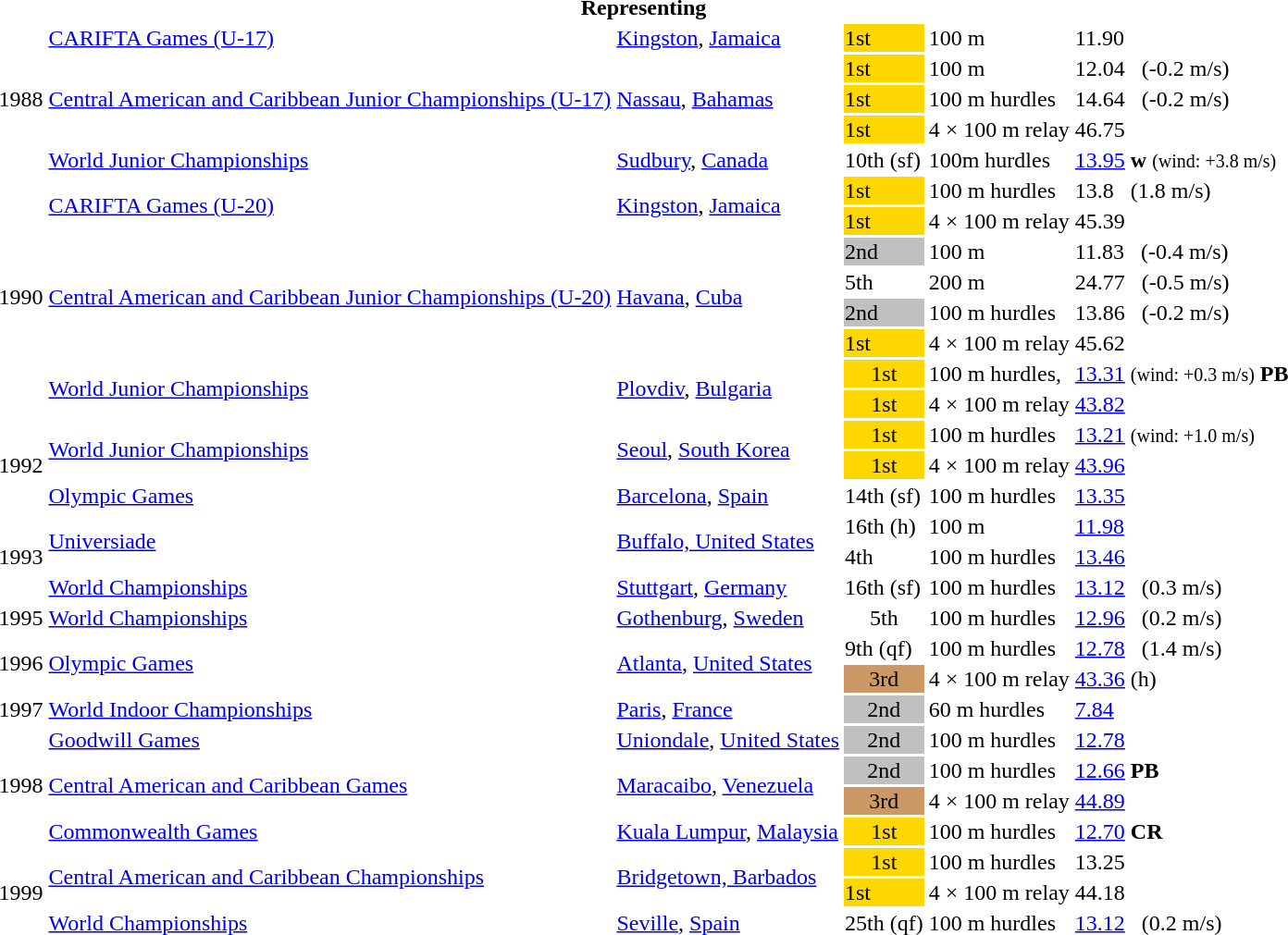<table>
<tr>
<th colspan="6">Representing </th>
</tr>
<tr>
<td rowspan = "5">1988</td>
<td><a href='#'>CARIFTA Games (U-17)</a></td>
<td><a href='#'>Kingston</a>, <a href='#'>Jamaica</a></td>
<td bgcolor=gold>1st</td>
<td>100 m</td>
<td>11.90</td>
</tr>
<tr>
<td rowspan = "3"><a href='#'>Central American and Caribbean Junior Championships (U-17)</a></td>
<td rowspan = "3"><a href='#'>Nassau</a>, <a href='#'>Bahamas</a></td>
<td bgcolor=gold>1st</td>
<td>100 m</td>
<td>12.04   (-0.2 m/s)</td>
</tr>
<tr>
<td bgcolor=gold>1st</td>
<td>100 m hurdles</td>
<td>14.64   (-0.2 m/s)</td>
</tr>
<tr>
<td bgcolor=gold>1st</td>
<td>4 × 100 m relay</td>
<td>46.75</td>
</tr>
<tr>
<td><a href='#'>World Junior Championships</a></td>
<td><a href='#'>Sudbury</a>, <a href='#'>Canada</a></td>
<td>10th (sf)</td>
<td>100m hurdles</td>
<td><a href='#'>13.95</a> <strong>w</strong> <small>(wind: +3.8 m/s)</small></td>
</tr>
<tr>
<td rowspan = "8">1990</td>
<td rowspan = "2"><a href='#'>CARIFTA Games (U-20)</a></td>
<td rowspan = "2"><a href='#'>Kingston</a>, <a href='#'>Jamaica</a></td>
<td bgcolor=gold>1st</td>
<td>100 m hurdles</td>
<td>13.8   (1.8 m/s)</td>
</tr>
<tr>
<td bgcolor=gold>1st</td>
<td>4 × 100 m relay</td>
<td>45.39</td>
</tr>
<tr>
<td rowspan = "4"><a href='#'>Central American and Caribbean Junior Championships (U-20)</a></td>
<td rowspan = "4"><a href='#'>Havana</a>, <a href='#'>Cuba</a></td>
<td bgcolor=silver>2nd</td>
<td>100 m</td>
<td>11.83   (-0.4 m/s)</td>
</tr>
<tr>
<td>5th</td>
<td>200 m</td>
<td>24.77   (-0.5 m/s)</td>
</tr>
<tr>
<td bgcolor=silver>2nd</td>
<td>100 m hurdles</td>
<td>13.86   (-0.2 m/s)</td>
</tr>
<tr>
<td bgcolor=gold>1st</td>
<td>4 × 100 m relay</td>
<td>45.62</td>
</tr>
<tr>
<td rowspan = "2"><a href='#'>World Junior Championships</a></td>
<td rowspan = "2"><a href='#'>Plovdiv</a>, <a href='#'>Bulgaria</a></td>
<td bgcolor="gold" align="center">1st</td>
<td>100 m hurdles,</td>
<td><a href='#'>13.31</a> <small>(wind: +0.3 m/s)</small> <strong>PB</strong></td>
</tr>
<tr>
<td bgcolor="gold" align="center">1st</td>
<td>4 × 100 m relay</td>
<td><a href='#'>43.82</a></td>
</tr>
<tr>
<td rowspan = "3">1992</td>
<td rowspan = "2"><a href='#'>World Junior Championships</a></td>
<td rowspan = "2"><a href='#'>Seoul</a>, <a href='#'>South Korea</a></td>
<td bgcolor="gold" align="center">1st</td>
<td>100 m hurdles</td>
<td><a href='#'>13.21</a> <small>(wind: +1.0 m/s)</small></td>
</tr>
<tr>
<td bgcolor="gold" align="center">1st</td>
<td>4 × 100 m relay</td>
<td><a href='#'>43.96</a></td>
</tr>
<tr>
<td><a href='#'>Olympic Games</a></td>
<td><a href='#'>Barcelona</a>, <a href='#'>Spain</a></td>
<td>14th (sf)</td>
<td>100 m hurdles</td>
<td><a href='#'>13.35</a></td>
</tr>
<tr>
<td rowspan=3>1993</td>
<td rowspan=2><a href='#'>Universiade</a></td>
<td rowspan=2><a href='#'>Buffalo, United States</a></td>
<td>16th (h)</td>
<td>100 m</td>
<td><a href='#'>11.98</a></td>
</tr>
<tr>
<td>4th</td>
<td>100 m hurdles</td>
<td><a href='#'>13.46</a></td>
</tr>
<tr>
<td><a href='#'>World Championships</a></td>
<td><a href='#'>Stuttgart</a>, <a href='#'>Germany</a></td>
<td>16th (sf)</td>
<td>100 m hurdles</td>
<td><a href='#'>13.12</a>   (0.3 m/s)</td>
</tr>
<tr>
<td>1995</td>
<td><a href='#'>World Championships</a></td>
<td><a href='#'>Gothenburg</a>, <a href='#'>Sweden</a></td>
<td align="center">5th</td>
<td>100 m hurdles</td>
<td><a href='#'>12.96</a>   (0.2 m/s)</td>
</tr>
<tr>
<td rowspan = "2">1996</td>
<td rowspan = "2"><a href='#'>Olympic Games</a></td>
<td rowspan = "2"><a href='#'>Atlanta</a>, <a href='#'>United States</a></td>
<td>9th (qf)</td>
<td>100 m hurdles</td>
<td><a href='#'>12.78</a>   (1.4 m/s)</td>
</tr>
<tr>
<td bgcolor="cc9966" align="center">3rd</td>
<td>4 × 100 m relay</td>
<td><a href='#'>43.36</a> (h)</td>
</tr>
<tr>
<td>1997</td>
<td><a href='#'>World Indoor Championships</a></td>
<td><a href='#'>Paris</a>, <a href='#'>France</a></td>
<td bgcolor="silver" align="center">2nd</td>
<td>60 m hurdles</td>
<td><a href='#'>7.84</a></td>
</tr>
<tr>
<td rowspan = "4">1998</td>
<td><a href='#'>Goodwill Games</a></td>
<td><a href='#'>Uniondale</a>, <a href='#'>United States</a></td>
<td bgcolor="silver" align="center">2nd</td>
<td>100 m hurdles</td>
<td><a href='#'>12.78</a></td>
</tr>
<tr>
<td rowspan = "2"><a href='#'>Central American and Caribbean Games</a></td>
<td rowspan = "2"><a href='#'>Maracaibo</a>, <a href='#'>Venezuela</a></td>
<td bgcolor="silver" align="center">2nd</td>
<td>100 m hurdles</td>
<td><a href='#'>12.66</a> <strong>PB</strong></td>
</tr>
<tr>
<td bgcolor="cc9966" align="center">3rd</td>
<td>4 × 100 m relay</td>
<td><a href='#'>44.89</a></td>
</tr>
<tr>
<td><a href='#'>Commonwealth Games</a></td>
<td><a href='#'>Kuala Lumpur</a>, <a href='#'>Malaysia</a></td>
<td bgcolor="gold" align="center">1st</td>
<td>100 m hurdles</td>
<td><a href='#'>12.70</a> <strong>CR</strong></td>
</tr>
<tr>
<td rowspan = "3">1999</td>
<td rowspan=2><a href='#'>Central American and Caribbean Championships</a></td>
<td rowspan=2><a href='#'>Bridgetown, Barbados</a></td>
<td bgcolor="gold" align="center">1st</td>
<td>100 m hurdles</td>
<td>13.25</td>
</tr>
<tr>
<td bgcolor=gold>1st</td>
<td>4 × 100 m relay</td>
<td>44.18</td>
</tr>
<tr>
<td><a href='#'>World Championships</a></td>
<td><a href='#'>Seville</a>, <a href='#'>Spain</a></td>
<td>25th (qf)</td>
<td>100 m hurdles</td>
<td><a href='#'>13.12</a>   (0.2 m/s)</td>
</tr>
</table>
